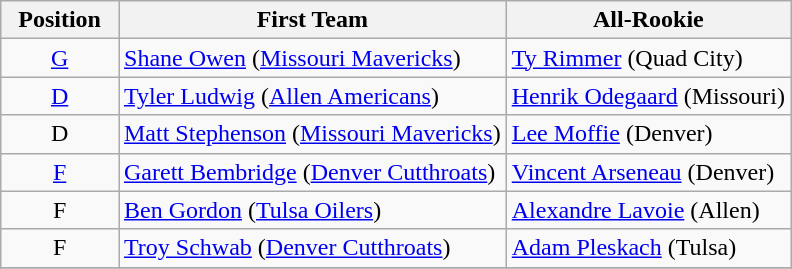<table class="wikitable">
<tr>
<th>  Position  </th>
<th>First Team</th>
<th>All-Rookie</th>
</tr>
<tr>
<td align=center><a href='#'>G</a></td>
<td> <a href='#'>Shane Owen</a> (<a href='#'>Missouri Mavericks</a>)</td>
<td> <a href='#'>Ty Rimmer</a> (Quad City)</td>
</tr>
<tr>
<td align=center><a href='#'>D</a></td>
<td> <a href='#'>Tyler Ludwig</a> (<a href='#'>Allen Americans</a>)</td>
<td> <a href='#'>Henrik Odegaard</a> (Missouri)</td>
</tr>
<tr>
<td align=center>D</td>
<td> <a href='#'>Matt Stephenson</a> (<a href='#'>Missouri Mavericks</a>)</td>
<td> <a href='#'>Lee Moffie</a> (Denver)</td>
</tr>
<tr>
<td align=center><a href='#'>F</a></td>
<td> <a href='#'>Garett Bembridge</a> (<a href='#'>Denver Cutthroats</a>)</td>
<td> <a href='#'>Vincent Arseneau</a> (Denver)</td>
</tr>
<tr>
<td align=center>F</td>
<td> <a href='#'>Ben Gordon</a> (<a href='#'>Tulsa Oilers</a>)</td>
<td> <a href='#'>Alexandre Lavoie</a> (Allen)</td>
</tr>
<tr>
<td align=center>F</td>
<td> <a href='#'>Troy Schwab</a> (<a href='#'>Denver Cutthroats</a>)</td>
<td> <a href='#'>Adam Pleskach</a> (Tulsa)</td>
</tr>
<tr>
</tr>
</table>
